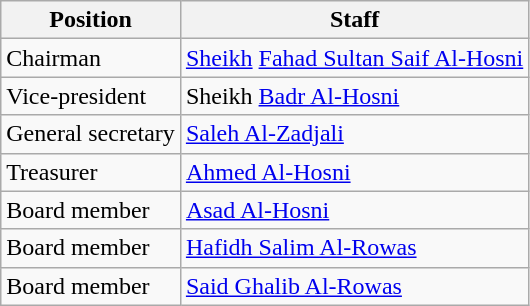<table class=wikitable>
<tr>
<th>Position</th>
<th>Staff</th>
</tr>
<tr>
<td>Chairman</td>
<td><a href='#'>Sheikh</a> <a href='#'>Fahad Sultan Saif Al-Hosni</a></td>
</tr>
<tr>
<td>Vice-president</td>
<td>Sheikh <a href='#'>Badr Al-Hosni</a></td>
</tr>
<tr>
<td>General secretary</td>
<td><a href='#'>Saleh Al-Zadjali</a></td>
</tr>
<tr>
<td>Treasurer</td>
<td><a href='#'>Ahmed Al-Hosni</a></td>
</tr>
<tr>
<td>Board member</td>
<td><a href='#'>Asad Al-Hosni</a></td>
</tr>
<tr>
<td>Board member</td>
<td><a href='#'>Hafidh Salim Al-Rowas</a></td>
</tr>
<tr>
<td>Board member</td>
<td><a href='#'>Said Ghalib Al-Rowas</a></td>
</tr>
</table>
